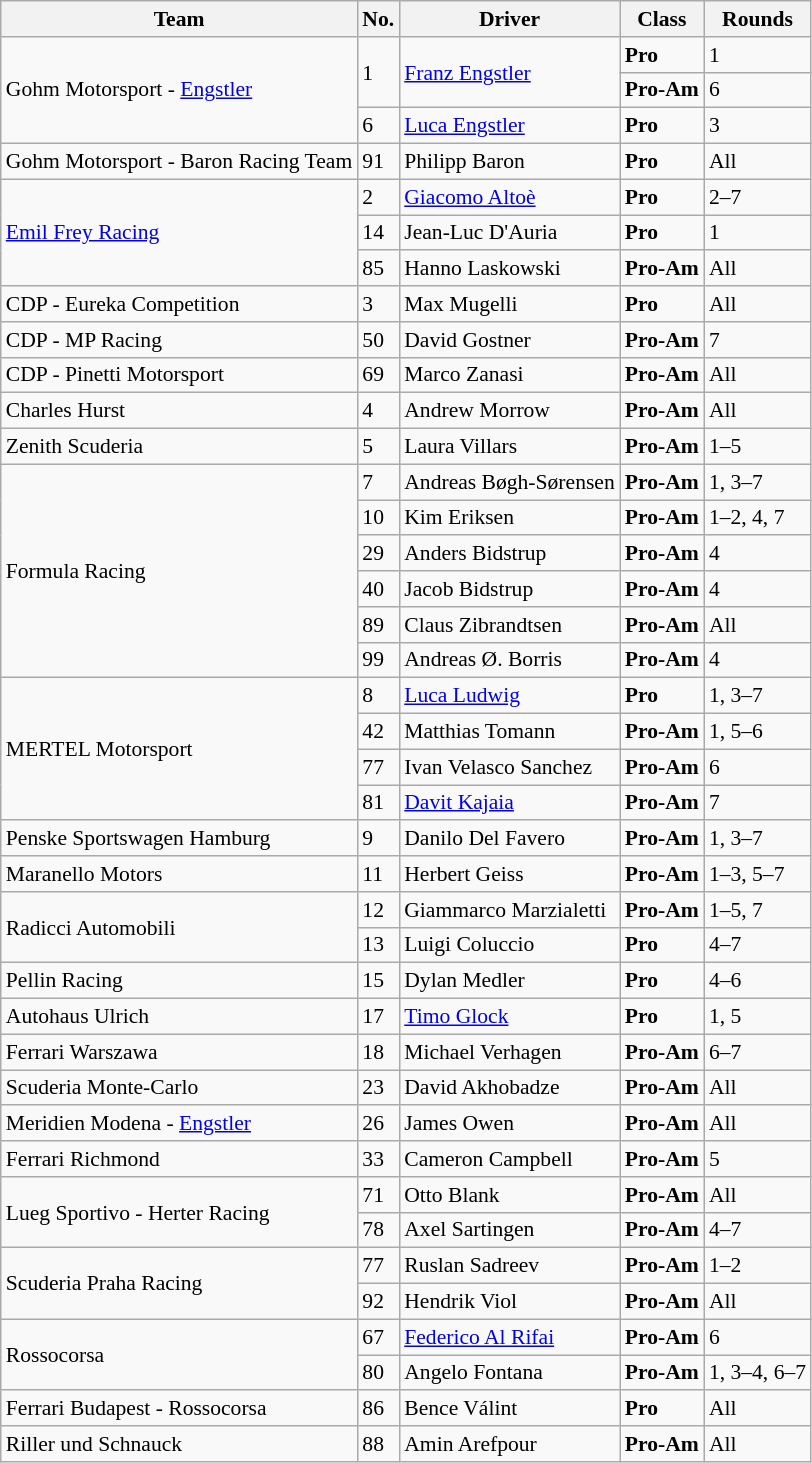<table class="wikitable" style="font-size:90%;">
<tr>
<th>Team</th>
<th>No.</th>
<th>Driver</th>
<th>Class</th>
<th>Rounds</th>
</tr>
<tr>
<td rowspan="3"> Gohm Motorsport - <a href='#'>Engstler</a></td>
<td rowspan="2">1</td>
<td rowspan="2"> <a href='#'>Franz Engstler</a></td>
<td><strong><span>Pro</span></strong></td>
<td>1</td>
</tr>
<tr>
<td><strong><span>Pro-Am</span></strong></td>
<td>6</td>
</tr>
<tr>
<td>6</td>
<td> <a href='#'>Luca Engstler</a></td>
<td><strong><span>Pro</span></strong></td>
<td>3</td>
</tr>
<tr>
<td> Gohm Motorsport - Baron Racing Team</td>
<td>91</td>
<td> Philipp Baron</td>
<td><strong><span>Pro</span></strong></td>
<td>All</td>
</tr>
<tr>
<td rowspan="3"> <a href='#'>Emil Frey Racing</a></td>
<td>2</td>
<td> <a href='#'>Giacomo Altoè</a></td>
<td><strong><span>Pro</span></strong></td>
<td>2–7</td>
</tr>
<tr>
<td>14</td>
<td> Jean-Luc D'Auria</td>
<td><strong><span>Pro</span></strong></td>
<td>1</td>
</tr>
<tr>
<td>85</td>
<td> Hanno Laskowski</td>
<td><strong><span>Pro-Am</span></strong></td>
<td>All</td>
</tr>
<tr>
<td> CDP - Eureka Competition</td>
<td>3</td>
<td> Max Mugelli</td>
<td><strong><span>Pro</span></strong></td>
<td>All</td>
</tr>
<tr>
<td> CDP - MP Racing</td>
<td>50</td>
<td> David Gostner</td>
<td><strong><span>Pro-Am</span></strong></td>
<td>7</td>
</tr>
<tr>
<td> CDP - Pinetti Motorsport</td>
<td>69</td>
<td> Marco Zanasi</td>
<td><strong><span>Pro-Am</span></strong></td>
<td>All</td>
</tr>
<tr>
<td> Charles Hurst</td>
<td>4</td>
<td> Andrew Morrow</td>
<td><strong><span>Pro-Am</span></strong></td>
<td>All</td>
</tr>
<tr>
<td> Zenith Scuderia</td>
<td>5</td>
<td> Laura Villars</td>
<td><strong><span>Pro-Am</span></strong></td>
<td>1–5</td>
</tr>
<tr>
<td rowspan="6"> Formula Racing</td>
<td>7</td>
<td> Andreas Bøgh-Sørensen</td>
<td><strong><span>Pro-Am</span></strong></td>
<td>1, 3–7</td>
</tr>
<tr>
<td>10</td>
<td> Kim Eriksen</td>
<td><strong><span>Pro-Am</span></strong></td>
<td>1–2, 4, 7</td>
</tr>
<tr>
<td>29</td>
<td> Anders Bidstrup</td>
<td><strong><span>Pro-Am</span></strong></td>
<td>4</td>
</tr>
<tr>
<td>40</td>
<td> Jacob Bidstrup</td>
<td><strong><span>Pro-Am</span></strong></td>
<td>4</td>
</tr>
<tr>
<td>89</td>
<td> Claus Zibrandtsen</td>
<td><strong><span>Pro-Am</span></strong></td>
<td>All</td>
</tr>
<tr>
<td>99</td>
<td> Andreas Ø. Borris</td>
<td><strong><span>Pro-Am</span></strong></td>
<td>4</td>
</tr>
<tr>
<td rowspan="4"> MERTEL Motorsport</td>
<td>8</td>
<td> <a href='#'>Luca Ludwig</a></td>
<td><strong><span>Pro</span></strong></td>
<td>1, 3–7</td>
</tr>
<tr>
<td>42</td>
<td> Matthias Tomann</td>
<td><strong><span>Pro-Am</span></strong></td>
<td>1, 5–6</td>
</tr>
<tr>
<td>77</td>
<td> Ivan Velasco Sanchez</td>
<td><strong><span>Pro-Am</span></strong></td>
<td>6</td>
</tr>
<tr>
<td>81</td>
<td> <a href='#'>Davit Kajaia</a></td>
<td><strong><span>Pro-Am</span></strong></td>
<td>7</td>
</tr>
<tr>
<td> Penske Sportswagen Hamburg</td>
<td>9</td>
<td> Danilo Del Favero</td>
<td><strong><span>Pro-Am</span></strong></td>
<td>1, 3–7</td>
</tr>
<tr>
<td> Maranello Motors</td>
<td>11</td>
<td> Herbert Geiss</td>
<td><strong><span>Pro-Am</span></strong></td>
<td>1–3, 5–7</td>
</tr>
<tr>
<td rowspan="2"> Radicci Automobili</td>
<td>12</td>
<td> Giammarco Marzialetti</td>
<td><strong><span>Pro-Am</span></strong></td>
<td>1–5, 7</td>
</tr>
<tr>
<td>13</td>
<td> Luigi Coluccio</td>
<td><strong><span>Pro</span></strong></td>
<td>4–7</td>
</tr>
<tr>
<td> Pellin Racing</td>
<td>15</td>
<td> Dylan Medler</td>
<td><strong><span>Pro</span></strong></td>
<td>4–6</td>
</tr>
<tr>
<td> Autohaus Ulrich</td>
<td>17</td>
<td> <a href='#'>Timo Glock</a></td>
<td><strong><span>Pro</span></strong></td>
<td>1, 5</td>
</tr>
<tr>
<td> Ferrari Warszawa</td>
<td>18</td>
<td> Michael Verhagen</td>
<td><strong><span>Pro-Am</span></strong></td>
<td>6–7</td>
</tr>
<tr>
<td> Scuderia Monte-Carlo</td>
<td>23</td>
<td> David Akhobadze</td>
<td><strong><span>Pro-Am</span></strong></td>
<td>All</td>
</tr>
<tr>
<td> Meridien Modena - <a href='#'>Engstler</a></td>
<td>26</td>
<td> James Owen</td>
<td><strong><span>Pro-Am</span></strong></td>
<td>All</td>
</tr>
<tr>
<td> Ferrari Richmond</td>
<td>33</td>
<td> Cameron Campbell</td>
<td><strong><span>Pro-Am</span></strong></td>
<td>5</td>
</tr>
<tr>
<td rowspan="2"> Lueg Sportivo - Herter Racing</td>
<td>71</td>
<td> Otto Blank</td>
<td><strong><span>Pro-Am</span></strong></td>
<td>All</td>
</tr>
<tr>
<td>78</td>
<td> Axel Sartingen</td>
<td><strong><span>Pro-Am</span></strong></td>
<td>4–7</td>
</tr>
<tr>
<td rowspan="2"> Scuderia Praha Racing</td>
<td>77</td>
<td> Ruslan Sadreev</td>
<td><strong><span>Pro-Am</span></strong></td>
<td>1–2</td>
</tr>
<tr>
<td>92</td>
<td> Hendrik Viol</td>
<td><strong><span>Pro-Am</span></strong></td>
<td>All</td>
</tr>
<tr>
<td rowspan="2"> Rossocorsa</td>
<td>67</td>
<td> <a href='#'>Federico Al Rifai</a></td>
<td><strong><span>Pro-Am</span></strong></td>
<td>6</td>
</tr>
<tr>
<td>80</td>
<td> Angelo Fontana</td>
<td><strong><span>Pro-Am</span></strong></td>
<td>1, 3–4, 6–7</td>
</tr>
<tr>
<td> Ferrari Budapest - Rossocorsa</td>
<td>86</td>
<td> Bence Válint</td>
<td><strong><span>Pro</span></strong></td>
<td>All</td>
</tr>
<tr>
<td> Riller und Schnauck</td>
<td>88</td>
<td> Amin Arefpour</td>
<td><strong><span>Pro-Am</span></strong></td>
<td>All</td>
</tr>
</table>
